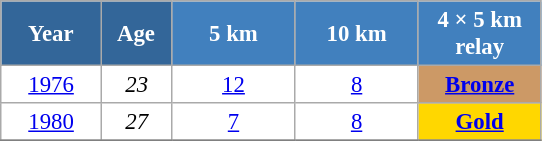<table class="wikitable" style="font-size:95%; text-align:center; border:grey solid 1px; border-collapse:collapse; background:#ffffff;">
<tr>
<th style="background-color:#369; color:white; width:60px;"> Year </th>
<th style="background-color:#369; color:white; width:40px;"> Age </th>
<th style="background-color:#4180be; color:white; width:75px;"> 5 km </th>
<th style="background-color:#4180be; color:white; width:75px;"> 10 km </th>
<th style="background-color:#4180be; color:white; width:75px;"> 4 × 5 km <br> relay </th>
</tr>
<tr>
<td><a href='#'>1976</a></td>
<td><em>23</em></td>
<td><a href='#'>12</a></td>
<td><a href='#'>8</a></td>
<td bgcolor="cc9966"><a href='#'><strong>Bronze</strong></a></td>
</tr>
<tr>
<td><a href='#'>1980</a></td>
<td><em>27</em></td>
<td><a href='#'>7</a></td>
<td><a href='#'>8</a></td>
<td style="background:gold;"><a href='#'><strong>Gold</strong></a></td>
</tr>
<tr>
</tr>
</table>
